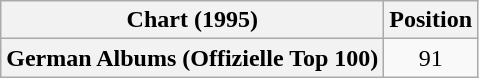<table class="wikitable plainrowheaders" style="text-align:center;">
<tr>
<th>Chart (1995)</th>
<th>Position</th>
</tr>
<tr>
<th scope="row">German Albums (Offizielle Top 100)</th>
<td>91</td>
</tr>
</table>
